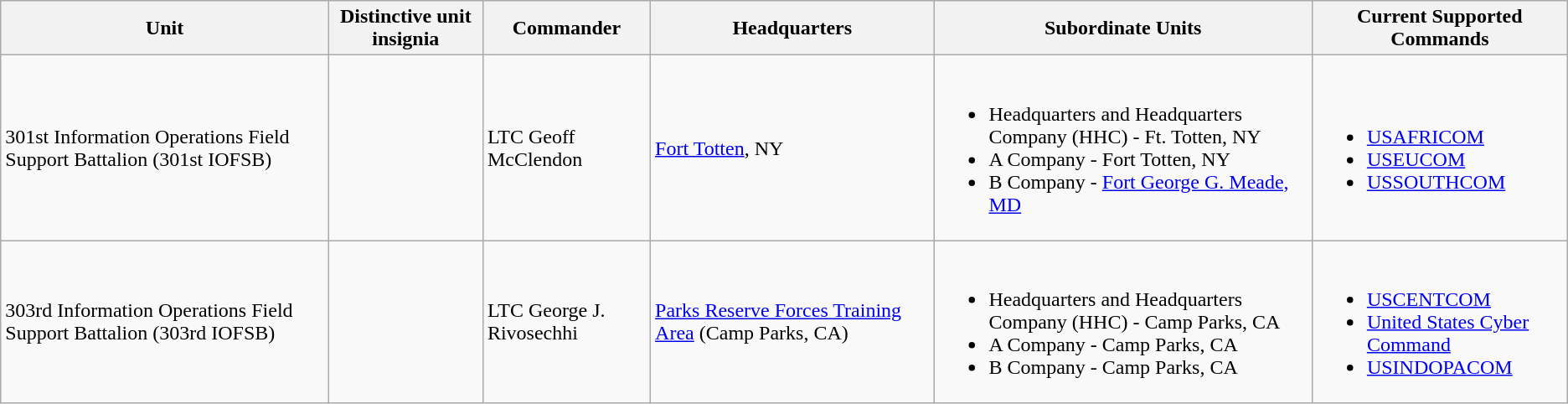<table class="wikitable">
<tr>
<th>Unit</th>
<th>Distinctive unit insignia</th>
<th>Commander</th>
<th>Headquarters</th>
<th>Subordinate Units</th>
<th>Current Supported Commands</th>
</tr>
<tr>
<td>301st Information Operations Field Support Battalion (301st IOFSB)</td>
<td></td>
<td>LTC Geoff McClendon</td>
<td><a href='#'>Fort Totten</a>, NY</td>
<td><br><ul><li>Headquarters and Headquarters Company (HHC) - Ft. Totten, NY</li><li>A Company - Fort Totten, NY</li><li>B Company - <a href='#'>Fort George G. Meade, MD</a></li></ul></td>
<td><br><ul><li><a href='#'>USAFRICOM</a></li><li><a href='#'>USEUCOM</a></li><li><a href='#'>USSOUTHCOM</a></li></ul></td>
</tr>
<tr>
<td>303rd Information Operations Field Support Battalion (303rd IOFSB)</td>
<td></td>
<td>LTC George J. Rivosechhi</td>
<td><a href='#'>Parks Reserve Forces Training Area</a> (Camp Parks, CA)</td>
<td><br><ul><li>Headquarters and Headquarters Company (HHC) - Camp Parks, CA</li><li>A Company - Camp Parks, CA</li><li>B Company - Camp Parks, CA</li></ul></td>
<td><br><ul><li><a href='#'>USCENTCOM</a></li><li><a href='#'>United States Cyber Command</a></li><li><a href='#'>USINDOPACOM</a></li></ul></td>
</tr>
</table>
